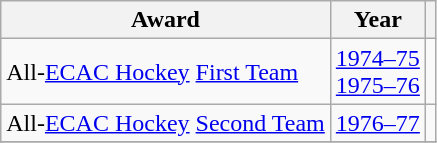<table class="wikitable">
<tr>
<th>Award</th>
<th>Year</th>
<th></th>
</tr>
<tr>
<td>All-<a href='#'>ECAC Hockey</a> <a href='#'>First Team</a></td>
<td><a href='#'>1974–75</a><br><a href='#'>1975–76</a></td>
<td></td>
</tr>
<tr>
<td>All-<a href='#'>ECAC Hockey</a> <a href='#'>Second Team</a></td>
<td><a href='#'>1976–77</a></td>
<td></td>
</tr>
<tr>
</tr>
</table>
